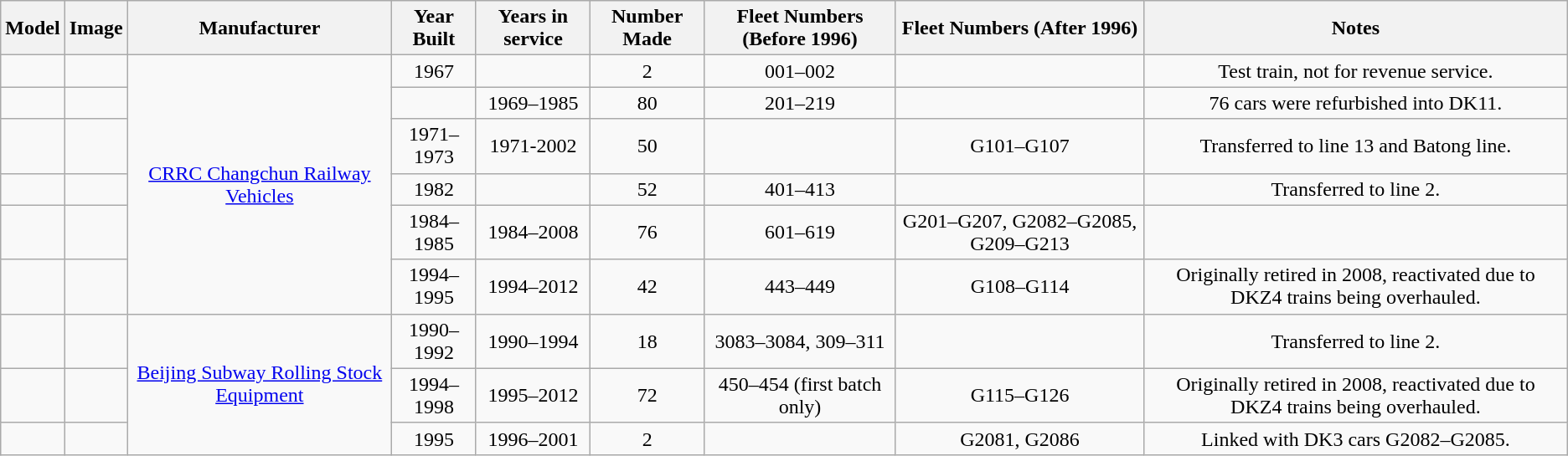<table class="wikitable" style="border-collapse: collapse; text-align: center;">
<tr>
<th>Model</th>
<th>Image</th>
<th>Manufacturer</th>
<th>Year Built</th>
<th>Years in service</th>
<th>Number Made</th>
<th>Fleet Numbers (Before 1996)</th>
<th>Fleet Numbers (After 1996)</th>
<th>Notes</th>
</tr>
<tr>
<td></td>
<td></td>
<td rowspan="6"><a href='#'>CRRC Changchun Railway Vehicles</a></td>
<td>1967</td>
<td></td>
<td>2</td>
<td>001–002</td>
<td></td>
<td>Test train, not for revenue service.</td>
</tr>
<tr>
<td></td>
<td></td>
<td></td>
<td>1969–1985</td>
<td>80</td>
<td>201–219</td>
<td></td>
<td>76 cars were refurbished into DK11.</td>
</tr>
<tr>
<td></td>
<td></td>
<td>1971–1973</td>
<td>1971-2002</td>
<td>50</td>
<td></td>
<td>G101–G107</td>
<td>Transferred to line 13 and Batong line.</td>
</tr>
<tr>
<td></td>
<td></td>
<td>1982</td>
<td></td>
<td>52</td>
<td>401–413</td>
<td></td>
<td>Transferred to line 2.</td>
</tr>
<tr>
<td></td>
<td></td>
<td>1984–1985</td>
<td>1984–2008</td>
<td>76</td>
<td>601–619</td>
<td>G201–G207, G2082–G2085, G209–G213</td>
<td></td>
</tr>
<tr>
<td></td>
<td></td>
<td>1994–1995</td>
<td>1994–2012</td>
<td>42</td>
<td>443–449</td>
<td>G108–G114</td>
<td>Originally retired in 2008, reactivated due to DKZ4 trains being overhauled.</td>
</tr>
<tr>
<td></td>
<td></td>
<td rowspan="3"><a href='#'>Beijing Subway Rolling Stock Equipment</a></td>
<td>1990–1992</td>
<td>1990–1994</td>
<td>18</td>
<td>3083–3084, 309–311</td>
<td></td>
<td>Transferred to line 2.</td>
</tr>
<tr>
<td></td>
<td></td>
<td>1994–1998</td>
<td>1995–2012</td>
<td>72</td>
<td>450–454 (first batch only)</td>
<td>G115–G126</td>
<td>Originally retired in 2008, reactivated due to DKZ4 trains being overhauled.</td>
</tr>
<tr>
<td></td>
<td></td>
<td>1995</td>
<td>1996–2001</td>
<td>2</td>
<td></td>
<td>G2081, G2086</td>
<td>Linked with DK3 cars G2082–G2085.</td>
</tr>
</table>
